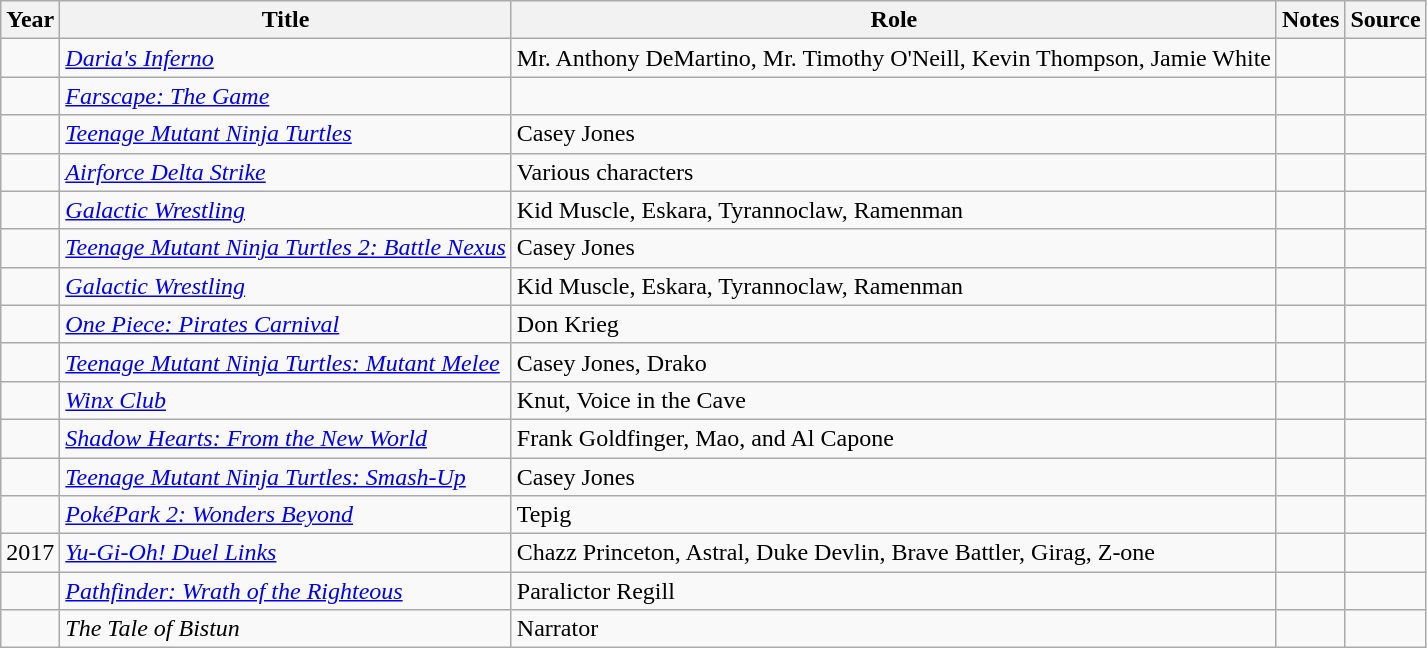<table class="wikitable sortable plainrowheaders">
<tr>
<th>Year</th>
<th>Title</th>
<th>Role</th>
<th class="unsortable">Notes</th>
<th class="unsortable">Source</th>
</tr>
<tr>
<td></td>
<td><em><a href='#'>Daria's Inferno</a></em></td>
<td>Mr. Anthony DeMartino, Mr. Timothy O'Neill, Kevin Thompson, Jamie White</td>
<td></td>
<td></td>
</tr>
<tr>
<td></td>
<td><em><a href='#'>Farscape: The Game</a></em></td>
<td></td>
<td></td>
<td></td>
</tr>
<tr>
<td></td>
<td><em><a href='#'>Teenage Mutant Ninja Turtles</a></em></td>
<td>Casey Jones</td>
<td></td>
<td></td>
</tr>
<tr>
<td></td>
<td><em><a href='#'>Airforce Delta Strike</a></em></td>
<td>Various characters</td>
<td></td>
<td></td>
</tr>
<tr>
<td></td>
<td><em><a href='#'>Galactic Wrestling</a></em></td>
<td>Kid Muscle, Eskara, Tyrannoclaw, Ramenman</td>
<td></td>
<td></td>
</tr>
<tr>
<td></td>
<td><em><a href='#'>Teenage Mutant Ninja Turtles 2: Battle Nexus</a></em></td>
<td>Casey Jones</td>
<td></td>
<td></td>
</tr>
<tr>
<td></td>
<td><em><a href='#'>Galactic Wrestling</a></em></td>
<td>Kid Muscle, Eskara, Tyrannoclaw, Ramenman</td>
<td></td>
<td></td>
</tr>
<tr>
<td></td>
<td><em><a href='#'>One Piece: Pirates Carnival</a></em></td>
<td>Don Krieg</td>
<td></td>
<td></td>
</tr>
<tr>
<td></td>
<td><em><a href='#'>Teenage Mutant Ninja Turtles: Mutant Melee</a></em></td>
<td>Casey Jones, Drako</td>
<td></td>
<td></td>
</tr>
<tr>
<td></td>
<td><em><a href='#'>Winx Club</a></em></td>
<td>Knut, Voice in the Cave</td>
<td></td>
<td></td>
</tr>
<tr>
<td></td>
<td><em><a href='#'>Shadow Hearts: From the New World</a></em></td>
<td>Frank Goldfinger, Mao, and Al Capone</td>
<td></td>
<td></td>
</tr>
<tr>
<td></td>
<td><em><a href='#'>Teenage Mutant Ninja Turtles: Smash-Up</a></em></td>
<td>Casey Jones</td>
<td></td>
<td></td>
</tr>
<tr>
<td></td>
<td><em><a href='#'>PokéPark 2: Wonders Beyond</a></em></td>
<td>Tepig</td>
<td></td>
<td></td>
</tr>
<tr>
<td>2017</td>
<td><em><a href='#'>Yu-Gi-Oh! Duel Links</a></em></td>
<td>Chazz Princeton, Astral, Duke Devlin, Brave Battler, Girag, Z-one</td>
<td></td>
<td></td>
</tr>
<tr>
<td></td>
<td><em><a href='#'>Pathfinder: Wrath of the Righteous</a></em></td>
<td>Paralictor Regill</td>
<td></td>
<td></td>
</tr>
<tr>
<td></td>
<td><em>The Tale of Bistun</em></td>
<td>Narrator</td>
<td></td>
<td></td>
</tr>
</table>
